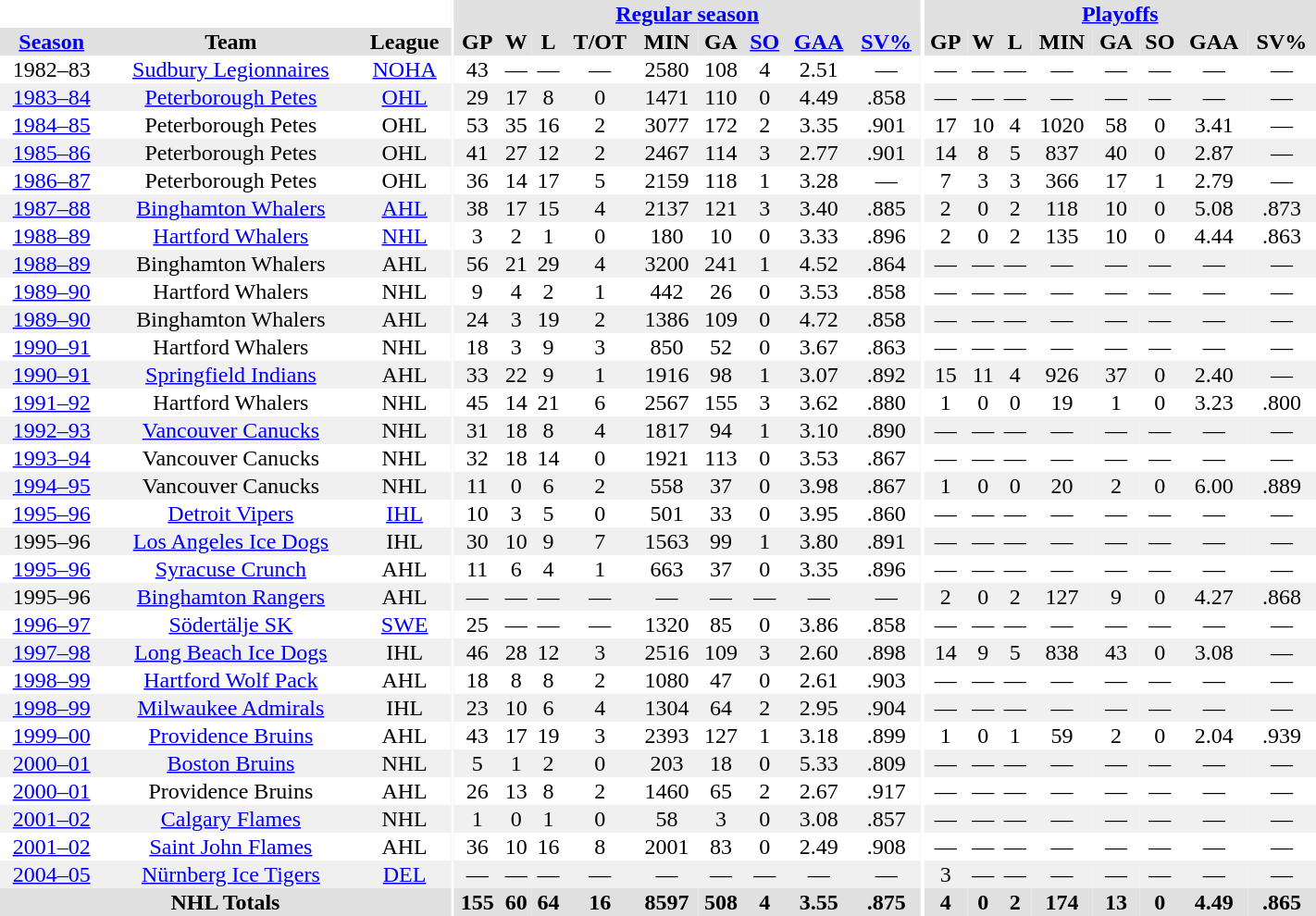<table border="0" cellpadding="1" cellspacing="0" style="width:75%; text-align:center;">
<tr bgcolor="#e0e0e0">
<th colspan="3" bgcolor="#ffffff"></th>
<th rowspan="99" bgcolor="#ffffff"></th>
<th colspan="9" bgcolor="#e0e0e0"><a href='#'>Regular season</a></th>
<th rowspan="99" bgcolor="#ffffff"></th>
<th colspan="8" bgcolor="#e0e0e0"><a href='#'>Playoffs</a></th>
</tr>
<tr bgcolor="#e0e0e0">
<th><a href='#'>Season</a></th>
<th>Team</th>
<th>League</th>
<th>GP</th>
<th>W</th>
<th>L</th>
<th>T/OT</th>
<th>MIN</th>
<th>GA</th>
<th><a href='#'>SO</a></th>
<th><a href='#'>GAA</a></th>
<th><a href='#'>SV%</a></th>
<th>GP</th>
<th>W</th>
<th>L</th>
<th>MIN</th>
<th>GA</th>
<th>SO</th>
<th>GAA</th>
<th>SV%</th>
</tr>
<tr>
<td>1982–83</td>
<td><a href='#'>Sudbury Legionnaires</a></td>
<td><a href='#'>NOHA</a></td>
<td>43</td>
<td>—</td>
<td>—</td>
<td>—</td>
<td>2580</td>
<td>108</td>
<td>4</td>
<td>2.51</td>
<td>—</td>
<td>—</td>
<td>—</td>
<td>—</td>
<td>—</td>
<td>—</td>
<td>—</td>
<td>—</td>
<td>—</td>
</tr>
<tr bgcolor="#f0f0f0">
<td><a href='#'>1983–84</a></td>
<td><a href='#'>Peterborough Petes</a></td>
<td><a href='#'>OHL</a></td>
<td>29</td>
<td>17</td>
<td>8</td>
<td>0</td>
<td>1471</td>
<td>110</td>
<td>0</td>
<td>4.49</td>
<td>.858</td>
<td>—</td>
<td>—</td>
<td>—</td>
<td>—</td>
<td>—</td>
<td>—</td>
<td>—</td>
<td>—</td>
</tr>
<tr>
<td><a href='#'>1984–85</a></td>
<td>Peterborough Petes</td>
<td>OHL</td>
<td>53</td>
<td>35</td>
<td>16</td>
<td>2</td>
<td>3077</td>
<td>172</td>
<td>2</td>
<td>3.35</td>
<td>.901</td>
<td>17</td>
<td>10</td>
<td>4</td>
<td>1020</td>
<td>58</td>
<td>0</td>
<td>3.41</td>
<td>—</td>
</tr>
<tr bgcolor="#f0f0f0">
<td><a href='#'>1985–86</a></td>
<td>Peterborough Petes</td>
<td>OHL</td>
<td>41</td>
<td>27</td>
<td>12</td>
<td>2</td>
<td>2467</td>
<td>114</td>
<td>3</td>
<td>2.77</td>
<td>.901</td>
<td>14</td>
<td>8</td>
<td>5</td>
<td>837</td>
<td>40</td>
<td>0</td>
<td>2.87</td>
<td>—</td>
</tr>
<tr>
<td><a href='#'>1986–87</a></td>
<td>Peterborough Petes</td>
<td>OHL</td>
<td>36</td>
<td>14</td>
<td>17</td>
<td>5</td>
<td>2159</td>
<td>118</td>
<td>1</td>
<td>3.28</td>
<td>—</td>
<td>7</td>
<td>3</td>
<td>3</td>
<td>366</td>
<td>17</td>
<td>1</td>
<td>2.79</td>
<td>—</td>
</tr>
<tr bgcolor="#f0f0f0">
<td><a href='#'>1987–88</a></td>
<td><a href='#'>Binghamton Whalers</a></td>
<td><a href='#'>AHL</a></td>
<td>38</td>
<td>17</td>
<td>15</td>
<td>4</td>
<td>2137</td>
<td>121</td>
<td>3</td>
<td>3.40</td>
<td>.885</td>
<td>2</td>
<td>0</td>
<td>2</td>
<td>118</td>
<td>10</td>
<td>0</td>
<td>5.08</td>
<td>.873</td>
</tr>
<tr>
<td><a href='#'>1988–89</a></td>
<td><a href='#'>Hartford Whalers</a></td>
<td><a href='#'>NHL</a></td>
<td>3</td>
<td>2</td>
<td>1</td>
<td>0</td>
<td>180</td>
<td>10</td>
<td>0</td>
<td>3.33</td>
<td>.896</td>
<td>2</td>
<td>0</td>
<td>2</td>
<td>135</td>
<td>10</td>
<td>0</td>
<td>4.44</td>
<td>.863</td>
</tr>
<tr bgcolor="#f0f0f0">
<td><a href='#'>1988–89</a></td>
<td>Binghamton Whalers</td>
<td>AHL</td>
<td>56</td>
<td>21</td>
<td>29</td>
<td>4</td>
<td>3200</td>
<td>241</td>
<td>1</td>
<td>4.52</td>
<td>.864</td>
<td>—</td>
<td>—</td>
<td>—</td>
<td>—</td>
<td>—</td>
<td>—</td>
<td>—</td>
<td>—</td>
</tr>
<tr>
<td><a href='#'>1989–90</a></td>
<td>Hartford Whalers</td>
<td>NHL</td>
<td>9</td>
<td>4</td>
<td>2</td>
<td>1</td>
<td>442</td>
<td>26</td>
<td>0</td>
<td>3.53</td>
<td>.858</td>
<td>—</td>
<td>—</td>
<td>—</td>
<td>—</td>
<td>—</td>
<td>—</td>
<td>—</td>
<td>—</td>
</tr>
<tr bgcolor="#f0f0f0">
<td><a href='#'>1989–90</a></td>
<td>Binghamton Whalers</td>
<td>AHL</td>
<td>24</td>
<td>3</td>
<td>19</td>
<td>2</td>
<td>1386</td>
<td>109</td>
<td>0</td>
<td>4.72</td>
<td>.858</td>
<td>—</td>
<td>—</td>
<td>—</td>
<td>—</td>
<td>—</td>
<td>—</td>
<td>—</td>
<td>—</td>
</tr>
<tr>
<td><a href='#'>1990–91</a></td>
<td>Hartford Whalers</td>
<td>NHL</td>
<td>18</td>
<td>3</td>
<td>9</td>
<td>3</td>
<td>850</td>
<td>52</td>
<td>0</td>
<td>3.67</td>
<td>.863</td>
<td>—</td>
<td>—</td>
<td>—</td>
<td>—</td>
<td>—</td>
<td>—</td>
<td>—</td>
<td>—</td>
</tr>
<tr bgcolor="#f0f0f0">
<td><a href='#'>1990–91</a></td>
<td><a href='#'>Springfield Indians</a></td>
<td>AHL</td>
<td>33</td>
<td>22</td>
<td>9</td>
<td>1</td>
<td>1916</td>
<td>98</td>
<td>1</td>
<td>3.07</td>
<td>.892</td>
<td>15</td>
<td>11</td>
<td>4</td>
<td>926</td>
<td>37</td>
<td>0</td>
<td>2.40</td>
<td>—</td>
</tr>
<tr>
<td><a href='#'>1991–92</a></td>
<td>Hartford Whalers</td>
<td>NHL</td>
<td>45</td>
<td>14</td>
<td>21</td>
<td>6</td>
<td>2567</td>
<td>155</td>
<td>3</td>
<td>3.62</td>
<td>.880</td>
<td>1</td>
<td>0</td>
<td>0</td>
<td>19</td>
<td>1</td>
<td>0</td>
<td>3.23</td>
<td>.800</td>
</tr>
<tr bgcolor="#f0f0f0">
<td><a href='#'>1992–93</a></td>
<td><a href='#'>Vancouver Canucks</a></td>
<td>NHL</td>
<td>31</td>
<td>18</td>
<td>8</td>
<td>4</td>
<td>1817</td>
<td>94</td>
<td>1</td>
<td>3.10</td>
<td>.890</td>
<td>—</td>
<td>—</td>
<td>—</td>
<td>—</td>
<td>—</td>
<td>—</td>
<td>—</td>
<td>—</td>
</tr>
<tr>
<td><a href='#'>1993–94</a></td>
<td>Vancouver Canucks</td>
<td>NHL</td>
<td>32</td>
<td>18</td>
<td>14</td>
<td>0</td>
<td>1921</td>
<td>113</td>
<td>0</td>
<td>3.53</td>
<td>.867</td>
<td>—</td>
<td>—</td>
<td>—</td>
<td>—</td>
<td>—</td>
<td>—</td>
<td>—</td>
<td>—</td>
</tr>
<tr bgcolor="#f0f0f0">
<td><a href='#'>1994–95</a></td>
<td>Vancouver Canucks</td>
<td>NHL</td>
<td>11</td>
<td>0</td>
<td>6</td>
<td>2</td>
<td>558</td>
<td>37</td>
<td>0</td>
<td>3.98</td>
<td>.867</td>
<td>1</td>
<td>0</td>
<td>0</td>
<td>20</td>
<td>2</td>
<td>0</td>
<td>6.00</td>
<td>.889</td>
</tr>
<tr>
<td><a href='#'>1995–96</a></td>
<td><a href='#'>Detroit Vipers</a></td>
<td><a href='#'>IHL</a></td>
<td>10</td>
<td>3</td>
<td>5</td>
<td>0</td>
<td>501</td>
<td>33</td>
<td>0</td>
<td>3.95</td>
<td>.860</td>
<td>—</td>
<td>—</td>
<td>—</td>
<td>—</td>
<td>—</td>
<td>—</td>
<td>—</td>
<td>—</td>
</tr>
<tr bgcolor="#f0f0f0">
<td>1995–96</td>
<td><a href='#'>Los Angeles Ice Dogs</a></td>
<td>IHL</td>
<td>30</td>
<td>10</td>
<td>9</td>
<td>7</td>
<td>1563</td>
<td>99</td>
<td>1</td>
<td>3.80</td>
<td>.891</td>
<td>—</td>
<td>—</td>
<td>—</td>
<td>—</td>
<td>—</td>
<td>—</td>
<td>—</td>
<td>—</td>
</tr>
<tr>
<td><a href='#'>1995–96</a></td>
<td><a href='#'>Syracuse Crunch</a></td>
<td>AHL</td>
<td>11</td>
<td>6</td>
<td>4</td>
<td>1</td>
<td>663</td>
<td>37</td>
<td>0</td>
<td>3.35</td>
<td>.896</td>
<td>—</td>
<td>—</td>
<td>—</td>
<td>—</td>
<td>—</td>
<td>—</td>
<td>—</td>
<td>—</td>
</tr>
<tr bgcolor="#f0f0f0">
<td>1995–96</td>
<td><a href='#'>Binghamton Rangers</a></td>
<td>AHL</td>
<td>—</td>
<td>—</td>
<td>—</td>
<td>—</td>
<td>—</td>
<td>—</td>
<td>—</td>
<td>—</td>
<td>—</td>
<td>2</td>
<td>0</td>
<td>2</td>
<td>127</td>
<td>9</td>
<td>0</td>
<td>4.27</td>
<td>.868</td>
</tr>
<tr>
<td><a href='#'>1996–97</a></td>
<td><a href='#'>Södertälje SK</a></td>
<td><a href='#'>SWE</a></td>
<td>25</td>
<td>—</td>
<td>—</td>
<td>—</td>
<td>1320</td>
<td>85</td>
<td>0</td>
<td>3.86</td>
<td>.858</td>
<td>—</td>
<td>—</td>
<td>—</td>
<td>—</td>
<td>—</td>
<td>—</td>
<td>—</td>
<td>—</td>
</tr>
<tr bgcolor="#f0f0f0">
<td><a href='#'>1997–98</a></td>
<td><a href='#'>Long Beach Ice Dogs</a></td>
<td>IHL</td>
<td>46</td>
<td>28</td>
<td>12</td>
<td>3</td>
<td>2516</td>
<td>109</td>
<td>3</td>
<td>2.60</td>
<td>.898</td>
<td>14</td>
<td>9</td>
<td>5</td>
<td>838</td>
<td>43</td>
<td>0</td>
<td>3.08</td>
<td>—</td>
</tr>
<tr>
<td><a href='#'>1998–99</a></td>
<td><a href='#'>Hartford Wolf Pack</a></td>
<td>AHL</td>
<td>18</td>
<td>8</td>
<td>8</td>
<td>2</td>
<td>1080</td>
<td>47</td>
<td>0</td>
<td>2.61</td>
<td>.903</td>
<td>—</td>
<td>—</td>
<td>—</td>
<td>—</td>
<td>—</td>
<td>—</td>
<td>—</td>
<td>—</td>
</tr>
<tr bgcolor="#f0f0f0">
<td><a href='#'>1998–99</a></td>
<td><a href='#'>Milwaukee Admirals</a></td>
<td>IHL</td>
<td>23</td>
<td>10</td>
<td>6</td>
<td>4</td>
<td>1304</td>
<td>64</td>
<td>2</td>
<td>2.95</td>
<td>.904</td>
<td>—</td>
<td>—</td>
<td>—</td>
<td>—</td>
<td>—</td>
<td>—</td>
<td>—</td>
<td>—</td>
</tr>
<tr>
<td><a href='#'>1999–00</a></td>
<td><a href='#'>Providence Bruins</a></td>
<td>AHL</td>
<td>43</td>
<td>17</td>
<td>19</td>
<td>3</td>
<td>2393</td>
<td>127</td>
<td>1</td>
<td>3.18</td>
<td>.899</td>
<td>1</td>
<td>0</td>
<td>1</td>
<td>59</td>
<td>2</td>
<td>0</td>
<td>2.04</td>
<td>.939</td>
</tr>
<tr bgcolor="#f0f0f0">
<td><a href='#'>2000–01</a></td>
<td><a href='#'>Boston Bruins</a></td>
<td>NHL</td>
<td>5</td>
<td>1</td>
<td>2</td>
<td>0</td>
<td>203</td>
<td>18</td>
<td>0</td>
<td>5.33</td>
<td>.809</td>
<td>—</td>
<td>—</td>
<td>—</td>
<td>—</td>
<td>—</td>
<td>—</td>
<td>—</td>
<td>—</td>
</tr>
<tr>
<td><a href='#'>2000–01</a></td>
<td>Providence Bruins</td>
<td>AHL</td>
<td>26</td>
<td>13</td>
<td>8</td>
<td>2</td>
<td>1460</td>
<td>65</td>
<td>2</td>
<td>2.67</td>
<td>.917</td>
<td>—</td>
<td>—</td>
<td>—</td>
<td>—</td>
<td>—</td>
<td>—</td>
<td>—</td>
<td>—</td>
</tr>
<tr bgcolor="#f0f0f0">
<td><a href='#'>2001–02</a></td>
<td><a href='#'>Calgary Flames</a></td>
<td>NHL</td>
<td>1</td>
<td>0</td>
<td>1</td>
<td>0</td>
<td>58</td>
<td>3</td>
<td>0</td>
<td>3.08</td>
<td>.857</td>
<td>—</td>
<td>—</td>
<td>—</td>
<td>—</td>
<td>—</td>
<td>—</td>
<td>—</td>
<td>—</td>
</tr>
<tr>
<td><a href='#'>2001–02</a></td>
<td><a href='#'>Saint John Flames</a></td>
<td>AHL</td>
<td>36</td>
<td>10</td>
<td>16</td>
<td>8</td>
<td>2001</td>
<td>83</td>
<td>0</td>
<td>2.49</td>
<td>.908</td>
<td>—</td>
<td>—</td>
<td>—</td>
<td>—</td>
<td>—</td>
<td>—</td>
<td>—</td>
<td>—</td>
</tr>
<tr bgcolor="#f0f0f0">
<td><a href='#'>2004–05</a></td>
<td><a href='#'>Nürnberg Ice Tigers</a></td>
<td><a href='#'>DEL</a></td>
<td>—</td>
<td>—</td>
<td>—</td>
<td>—</td>
<td>—</td>
<td>—</td>
<td>—</td>
<td>—</td>
<td>—</td>
<td>3</td>
<td>—</td>
<td>—</td>
<td>—</td>
<td>—</td>
<td>—</td>
<td>—</td>
<td>—</td>
</tr>
<tr bgcolor="#e0e0e0">
<th colspan="3" align="center">NHL Totals</th>
<th>155</th>
<th>60</th>
<th>64</th>
<th>16</th>
<th>8597</th>
<th>508</th>
<th>4</th>
<th>3.55</th>
<th>.875</th>
<th>4</th>
<th>0</th>
<th>2</th>
<th>174</th>
<th>13</th>
<th>0</th>
<th>4.49</th>
<th>.865</th>
</tr>
</table>
